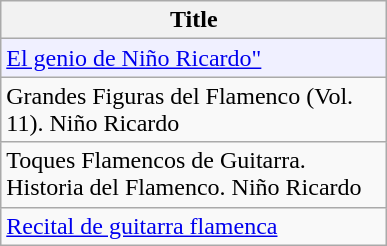<table class="wikitable">
<tr>
<th width="250" rowspan="1"><strong>Title</strong></th>
</tr>
<tr ---- bgcolor="#f0f0ff">
<td><a href='#'>El genio de Niño Ricardo"</a></td>
</tr>
<tr>
<td>Grandes Figuras del Flamenco (Vol. 11). Niño Ricardo</td>
</tr>
<tr>
<td>Toques Flamencos de Guitarra. Historia del Flamenco. Niño Ricardo</td>
</tr>
<tr>
<td><a href='#'>Recital de guitarra flamenca</a></td>
</tr>
</table>
